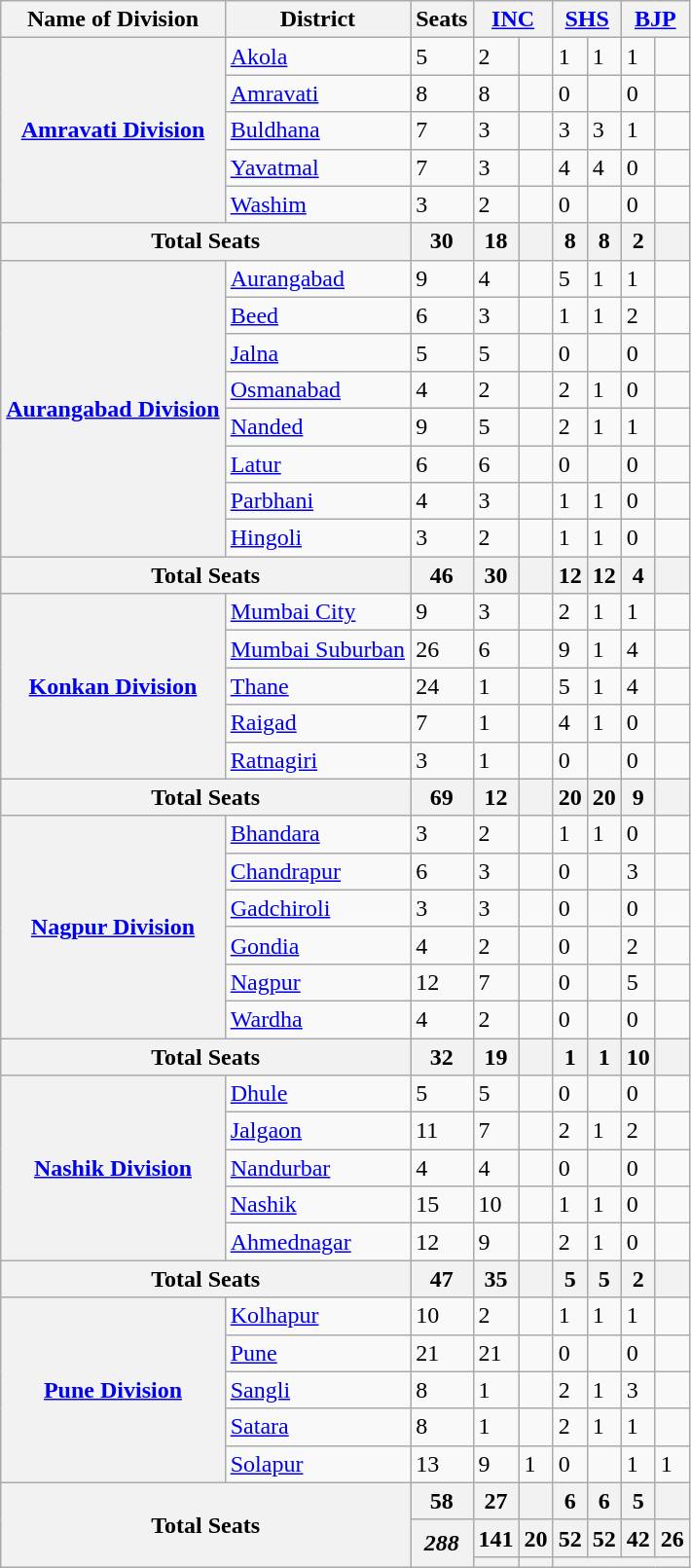<table class="wikitable sortable">
<tr>
<th>Name of Division</th>
<th>District</th>
<th>Seats</th>
<th colspan="2"><a href='#'>INC</a></th>
<th colspan="2"><a href='#'>SHS</a></th>
<th colspan="2"><a href='#'>BJP</a></th>
</tr>
<tr>
<th rowspan="5"><a href='#'>Amravati Division</a></th>
<td><a href='#'>Akola</a></td>
<td>5</td>
<td>2</td>
<td></td>
<td>1</td>
<td> 1</td>
<td>1</td>
<td></td>
</tr>
<tr>
<td><a href='#'>Amravati</a></td>
<td>8</td>
<td>8</td>
<td></td>
<td>0</td>
<td></td>
<td>0</td>
<td></td>
</tr>
<tr>
<td><a href='#'>Buldhana</a></td>
<td>7</td>
<td>3</td>
<td></td>
<td>3</td>
<td> 3</td>
<td>1</td>
<td></td>
</tr>
<tr>
<td><a href='#'>Yavatmal</a></td>
<td>7</td>
<td>3</td>
<td></td>
<td>4</td>
<td> 4</td>
<td>0</td>
<td></td>
</tr>
<tr>
<td><a href='#'>Washim</a></td>
<td>3</td>
<td>2</td>
<td></td>
<td>0</td>
<td></td>
<td>0</td>
<td></td>
</tr>
<tr>
<th colspan="2">Total Seats</th>
<th>30</th>
<th>18</th>
<th></th>
<th>8</th>
<th> 8</th>
<th>2</th>
<th></th>
</tr>
<tr>
<th rowspan="8"><a href='#'>Aurangabad Division</a></th>
<td><a href='#'>Aurangabad</a></td>
<td>9</td>
<td>4</td>
<td></td>
<td>5</td>
<td> 1</td>
<td>1</td>
<td></td>
</tr>
<tr>
<td><a href='#'>Beed</a></td>
<td>6</td>
<td>3</td>
<td></td>
<td>1</td>
<td> 1</td>
<td>2</td>
<td></td>
</tr>
<tr>
<td><a href='#'>Jalna</a></td>
<td>5</td>
<td>5</td>
<td></td>
<td>0</td>
<td></td>
<td>0</td>
<td></td>
</tr>
<tr>
<td><a href='#'>Osmanabad</a></td>
<td>4</td>
<td>2</td>
<td></td>
<td>2</td>
<td> 1</td>
<td>0</td>
<td></td>
</tr>
<tr>
<td><a href='#'>Nanded</a></td>
<td>9</td>
<td>5</td>
<td></td>
<td>2</td>
<td> 1</td>
<td>1</td>
<td></td>
</tr>
<tr>
<td><a href='#'>Latur</a></td>
<td>6</td>
<td>6</td>
<td></td>
<td>0</td>
<td></td>
<td>0</td>
<td></td>
</tr>
<tr>
<td><a href='#'>Parbhani</a></td>
<td>4</td>
<td>3</td>
<td></td>
<td>1</td>
<td> 1</td>
<td>0</td>
<td></td>
</tr>
<tr>
<td><a href='#'>Hingoli</a></td>
<td>3</td>
<td>2</td>
<td></td>
<td>1</td>
<td> 1</td>
<td>0</td>
<td></td>
</tr>
<tr>
<th colspan="2">Total Seats</th>
<th>46</th>
<th>30</th>
<th></th>
<th>12</th>
<th> 12</th>
<th>4</th>
<th></th>
</tr>
<tr>
<th rowspan="5"><a href='#'>Konkan Division</a></th>
<td><a href='#'>Mumbai City</a></td>
<td>9</td>
<td>3</td>
<td></td>
<td>2</td>
<td> 1</td>
<td>1</td>
<td></td>
</tr>
<tr>
<td><a href='#'>Mumbai Suburban</a></td>
<td>26</td>
<td>6</td>
<td></td>
<td>9</td>
<td> 1</td>
<td>4</td>
<td></td>
</tr>
<tr>
<td><a href='#'>Thane</a></td>
<td>24</td>
<td>1</td>
<td></td>
<td>5</td>
<td> 1</td>
<td>4</td>
<td></td>
</tr>
<tr>
<td><a href='#'>Raigad</a></td>
<td>7</td>
<td>1</td>
<td></td>
<td>4</td>
<td> 1</td>
<td>0</td>
<td></td>
</tr>
<tr>
<td><a href='#'>Ratnagiri</a></td>
<td>3</td>
<td>1</td>
<td></td>
<td>0</td>
<td></td>
<td>0</td>
<td></td>
</tr>
<tr>
<th colspan="2">Total Seats</th>
<th>69</th>
<th>12</th>
<th></th>
<th>20</th>
<th> 20</th>
<th>9</th>
<th></th>
</tr>
<tr>
<th rowspan="6"><a href='#'>Nagpur Division</a></th>
<td><a href='#'>Bhandara</a></td>
<td>3</td>
<td>2</td>
<td></td>
<td>1</td>
<td> 1</td>
<td>0</td>
<td></td>
</tr>
<tr>
<td><a href='#'>Chandrapur</a></td>
<td>6</td>
<td>3</td>
<td></td>
<td>0</td>
<td></td>
<td>3</td>
<td></td>
</tr>
<tr>
<td><a href='#'>Gadchiroli</a></td>
<td>3</td>
<td>3</td>
<td></td>
<td>0</td>
<td></td>
<td>0</td>
<td></td>
</tr>
<tr>
<td><a href='#'>Gondia</a></td>
<td>4</td>
<td>2</td>
<td></td>
<td>0</td>
<td></td>
<td>2</td>
<td></td>
</tr>
<tr>
<td><a href='#'>Nagpur</a></td>
<td>12</td>
<td>7</td>
<td></td>
<td>0</td>
<td></td>
<td>5</td>
<td></td>
</tr>
<tr>
<td><a href='#'>Wardha</a></td>
<td>4</td>
<td>2</td>
<td></td>
<td>0</td>
<td></td>
<td>0</td>
<td></td>
</tr>
<tr>
<th colspan="2">Total Seats</th>
<th>32</th>
<th>19</th>
<th></th>
<th>1</th>
<th> 1</th>
<th>10</th>
<th></th>
</tr>
<tr>
<th rowspan="5"><a href='#'>Nashik Division</a></th>
<td><a href='#'>Dhule</a></td>
<td>5</td>
<td>5</td>
<td></td>
<td>0</td>
<td></td>
<td>0</td>
<td></td>
</tr>
<tr>
<td><a href='#'>Jalgaon</a></td>
<td>11</td>
<td>7</td>
<td></td>
<td>2</td>
<td> 1</td>
<td>2</td>
<td></td>
</tr>
<tr>
<td><a href='#'>Nandurbar</a></td>
<td>4</td>
<td>4</td>
<td></td>
<td>0</td>
<td></td>
<td>0</td>
<td></td>
</tr>
<tr>
<td><a href='#'>Nashik</a></td>
<td>15</td>
<td>10</td>
<td></td>
<td>1</td>
<td> 1</td>
<td>0</td>
<td></td>
</tr>
<tr>
<td><a href='#'>Ahmednagar</a></td>
<td>12</td>
<td>9</td>
<td></td>
<td>2</td>
<td> 1</td>
<td>0</td>
<td></td>
</tr>
<tr>
<th colspan="2">Total Seats</th>
<th>47</th>
<th>35</th>
<th></th>
<th>5</th>
<th> 5</th>
<th>2</th>
<th></th>
</tr>
<tr>
<th rowspan="5"><a href='#'>Pune Division</a></th>
<td><a href='#'>Kolhapur</a></td>
<td>10</td>
<td>2</td>
<td></td>
<td>1</td>
<td> 1</td>
<td>1</td>
<td></td>
</tr>
<tr>
<td><a href='#'>Pune</a></td>
<td>21</td>
<td>21</td>
<td></td>
<td>0</td>
<td></td>
<td>0</td>
<td></td>
</tr>
<tr>
<td><a href='#'>Sangli</a></td>
<td>8</td>
<td>1</td>
<td></td>
<td>2</td>
<td> 1</td>
<td>3</td>
<td></td>
</tr>
<tr>
<td><a href='#'>Satara</a></td>
<td>8</td>
<td>1</td>
<td></td>
<td>2</td>
<td> 1</td>
<td>1</td>
<td></td>
</tr>
<tr>
<td><a href='#'>Solapur</a></td>
<td>13</td>
<td>9</td>
<td> 1</td>
<td>0</td>
<td></td>
<td>1</td>
<td> 1</td>
</tr>
<tr>
<th colspan="2" rowspan="3">Total Seats</th>
<th>58</th>
<th>27</th>
<th></th>
<th>6</th>
<th> 6</th>
<th>5</th>
<th></th>
</tr>
<tr>
<th rowspan="2"><em>288</em></th>
<th>141</th>
<th> 20</th>
<th>52</th>
<th> 52</th>
<th>42</th>
<th> 26</th>
</tr>
<tr>
<th></th>
<th></th>
<th colspan="4"></th>
</tr>
</table>
